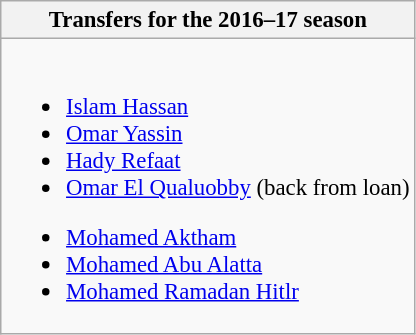<table class="wikitable collapsible collapsed" style="font-size:95%;">
<tr>
<th><strong>Transfers for the 2016–17 season</strong></th>
</tr>
<tr>
<td><br>
<ul><li> <a href='#'>Islam Hassan</a></li><li> <a href='#'>Omar Yassin</a></li><li> <a href='#'>Hady Refaat</a></li><li> <a href='#'>Omar El Qualuobby</a> (back from loan)</li></ul><ul><li> <a href='#'>Mohamed Aktham</a></li><li> <a href='#'>Mohamed Abu Alatta</a></li><li> <a href='#'>Mohamed Ramadan Hitlr</a></li></ul></td>
</tr>
</table>
